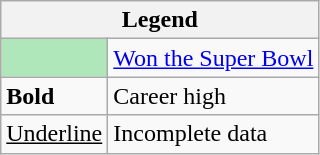<table class="wikitable mw-collapsible mw-collapsed">
<tr>
<th colspan="3">Legend</th>
</tr>
<tr>
<td style="background:#afe6ba; width:3em;"></td>
<td><a href='#'>Won the Super Bowl</a></td>
</tr>
<tr>
<td><strong>Bold</strong></td>
<td>Career high</td>
</tr>
<tr>
<td><u>Underline</u></td>
<td>Incomplete data</td>
</tr>
</table>
